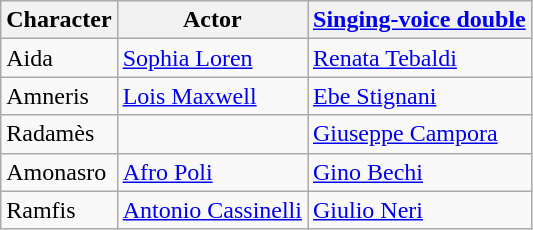<table class="wikitable">
<tr>
<th>Character</th>
<th>Actor</th>
<th><a href='#'>Singing-voice double</a></th>
</tr>
<tr>
<td>Aida</td>
<td><a href='#'>Sophia Loren</a></td>
<td><a href='#'>Renata Tebaldi</a></td>
</tr>
<tr>
<td>Amneris</td>
<td><a href='#'>Lois Maxwell</a></td>
<td><a href='#'>Ebe Stignani</a></td>
</tr>
<tr>
<td>Radamès</td>
<td></td>
<td><a href='#'>Giuseppe Campora</a></td>
</tr>
<tr>
<td>Amonasro</td>
<td><a href='#'>Afro Poli</a></td>
<td><a href='#'>Gino Bechi</a></td>
</tr>
<tr>
<td>Ramfis</td>
<td><a href='#'>Antonio Cassinelli</a></td>
<td><a href='#'>Giulio Neri</a></td>
</tr>
</table>
